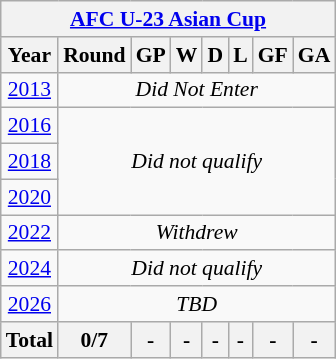<table class="wikitable" style="text-align:center; font-size:90%;">
<tr>
<th colspan=8><a href='#'>AFC U-23 Asian Cup</a></th>
</tr>
<tr>
<th>Year</th>
<th>Round</th>
<th>GP</th>
<th>W</th>
<th>D</th>
<th>L</th>
<th>GF</th>
<th>GA</th>
</tr>
<tr>
<td> <a href='#'>2013</a></td>
<td rowspan=1 colspan=7><em>Did Not Enter</em></td>
</tr>
<tr>
<td> <a href='#'>2016</a></td>
<td rowspan=3 colspan=7><em>Did not qualify</em></td>
</tr>
<tr>
<td> <a href='#'>2018</a></td>
</tr>
<tr>
<td> <a href='#'>2020</a></td>
</tr>
<tr>
<td> <a href='#'>2022</a></td>
<td rowspan=1 colspan=7><em>Withdrew</em></td>
</tr>
<tr>
<td> <a href='#'>2024</a></td>
<td rowspan=1 colspan=7><em>Did not qualify</em></td>
</tr>
<tr>
<td> <a href='#'>2026</a></td>
<td rowspan=1 colspan=7><em>TBD</em></td>
</tr>
<tr>
<th>Total</th>
<th>0/7</th>
<th>-</th>
<th>-</th>
<th>-</th>
<th>-</th>
<th>-</th>
<th>-</th>
</tr>
</table>
